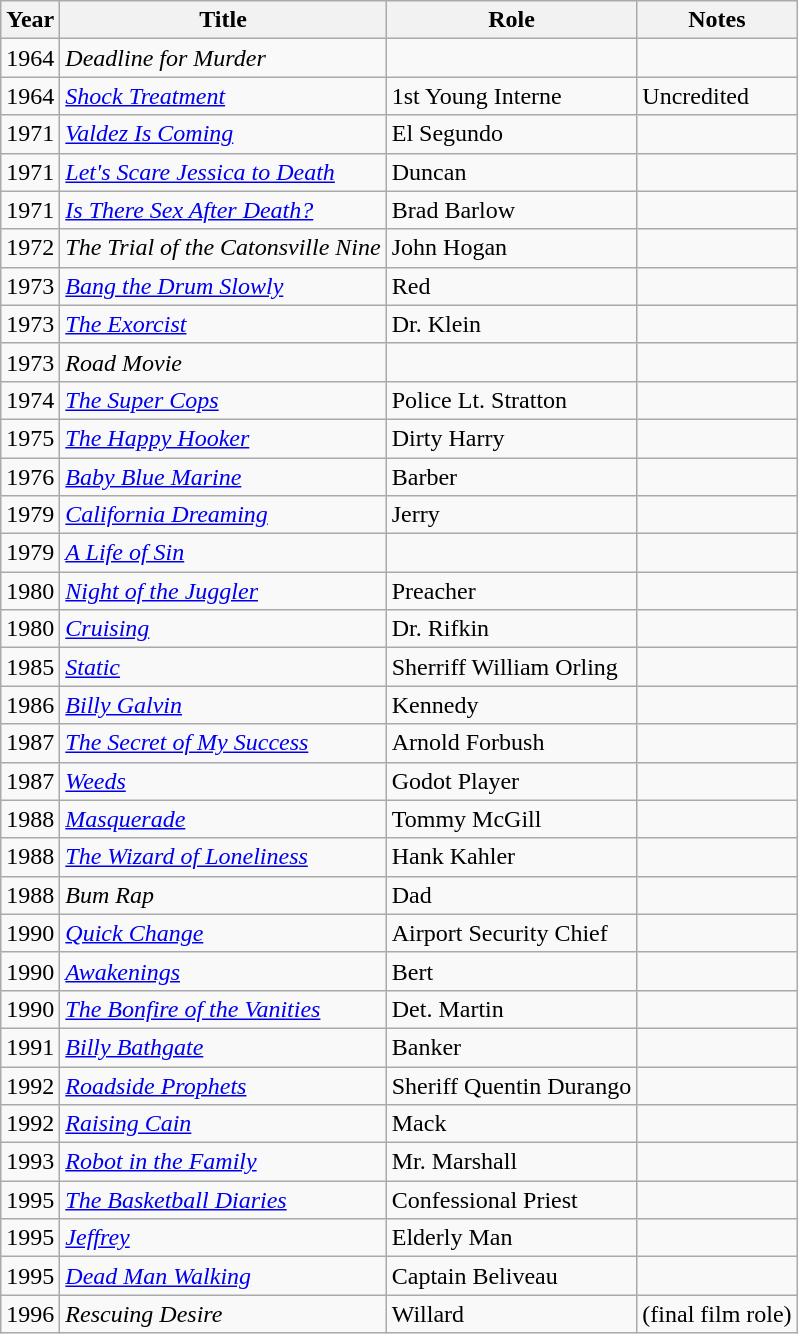<table class="wikitable">
<tr>
<th>Year</th>
<th>Title</th>
<th>Role</th>
<th>Notes</th>
</tr>
<tr>
<td>1964</td>
<td><em>Deadline for Murder</em></td>
<td></td>
<td></td>
</tr>
<tr>
<td>1964</td>
<td><em><a href='#'>Shock Treatment</a></em></td>
<td>1st Young Interne</td>
<td>Uncredited</td>
</tr>
<tr>
<td>1971</td>
<td><em><a href='#'>Valdez Is Coming</a></em></td>
<td>El Segundo</td>
<td></td>
</tr>
<tr>
<td>1971</td>
<td><em><a href='#'>Let's Scare Jessica to Death</a></em></td>
<td>Duncan</td>
<td></td>
</tr>
<tr>
<td>1971</td>
<td><em><a href='#'>Is There Sex After Death?</a></em></td>
<td>Brad Barlow</td>
<td></td>
</tr>
<tr>
<td>1972</td>
<td><em>The Trial of the Catonsville Nine</em></td>
<td>John Hogan</td>
<td></td>
</tr>
<tr>
<td>1973</td>
<td><em><a href='#'>Bang the Drum Slowly</a></em></td>
<td>Red</td>
<td></td>
</tr>
<tr>
<td>1973</td>
<td><em><a href='#'>The Exorcist</a></em></td>
<td>Dr. Klein</td>
<td></td>
</tr>
<tr>
<td>1973</td>
<td><em>Road Movie</em></td>
<td></td>
<td></td>
</tr>
<tr>
<td>1974</td>
<td><em><a href='#'>The Super Cops</a></em></td>
<td>Police Lt. Stratton</td>
<td></td>
</tr>
<tr>
<td>1975</td>
<td><em><a href='#'>The Happy Hooker</a></em></td>
<td>Dirty Harry</td>
<td></td>
</tr>
<tr>
<td>1976</td>
<td><em><a href='#'>Baby Blue Marine</a></em></td>
<td>Barber</td>
<td></td>
</tr>
<tr>
<td>1979</td>
<td><em><a href='#'>California Dreaming</a></em></td>
<td>Jerry</td>
<td></td>
</tr>
<tr>
<td>1979</td>
<td><em><a href='#'>A Life of Sin</a></em></td>
<td></td>
<td></td>
</tr>
<tr>
<td>1980</td>
<td><em><a href='#'>Night of the Juggler</a></em></td>
<td>Preacher</td>
<td></td>
</tr>
<tr>
<td>1980</td>
<td><em><a href='#'>Cruising</a></em></td>
<td>Dr. Rifkin</td>
<td></td>
</tr>
<tr>
<td>1985</td>
<td><em><a href='#'>Static</a></em></td>
<td>Sherriff William Orling</td>
<td></td>
</tr>
<tr>
<td>1986</td>
<td><em><a href='#'>Billy Galvin</a></em></td>
<td>Kennedy</td>
<td></td>
</tr>
<tr>
<td>1987</td>
<td><em><a href='#'>The Secret of My Success</a></em></td>
<td>Arnold Forbush</td>
<td></td>
</tr>
<tr>
<td>1987</td>
<td><em><a href='#'>Weeds</a></em></td>
<td>Godot Player</td>
<td></td>
</tr>
<tr>
<td>1988</td>
<td><em><a href='#'>Masquerade</a></em></td>
<td>Tommy McGill</td>
<td></td>
</tr>
<tr>
<td>1988</td>
<td><em><a href='#'>The Wizard of Loneliness</a></em></td>
<td>Hank Kahler</td>
<td></td>
</tr>
<tr>
<td>1988</td>
<td><em>Bum Rap</em></td>
<td>Dad</td>
<td></td>
</tr>
<tr>
<td>1990</td>
<td><em><a href='#'>Quick Change</a></em></td>
<td>Airport Security Chief</td>
<td></td>
</tr>
<tr>
<td>1990</td>
<td><em><a href='#'>Awakenings</a></em></td>
<td>Bert</td>
<td></td>
</tr>
<tr>
<td>1990</td>
<td><em><a href='#'>The Bonfire of the Vanities</a></em></td>
<td>Det. Martin</td>
<td></td>
</tr>
<tr>
<td>1991</td>
<td><em><a href='#'>Billy Bathgate</a></em></td>
<td>Banker</td>
<td></td>
</tr>
<tr>
<td>1992</td>
<td><em><a href='#'>Roadside Prophets</a></em></td>
<td>Sheriff Quentin Durango</td>
<td></td>
</tr>
<tr>
<td>1992</td>
<td><em><a href='#'>Raising Cain</a></em></td>
<td>Mack</td>
<td></td>
</tr>
<tr>
<td>1993</td>
<td><em><a href='#'>Robot in the Family</a></em></td>
<td>Mr. Marshall</td>
<td></td>
</tr>
<tr>
<td>1995</td>
<td><em><a href='#'>The Basketball Diaries</a></em></td>
<td>Confessional Priest</td>
<td></td>
</tr>
<tr>
<td>1995</td>
<td><em><a href='#'>Jeffrey</a></em></td>
<td>Elderly Man</td>
<td></td>
</tr>
<tr>
<td>1995</td>
<td><em><a href='#'>Dead Man Walking</a></em></td>
<td>Captain Beliveau</td>
<td></td>
</tr>
<tr>
<td>1996</td>
<td><em>Rescuing Desire</em></td>
<td>Willard</td>
<td>(final film role)</td>
</tr>
</table>
